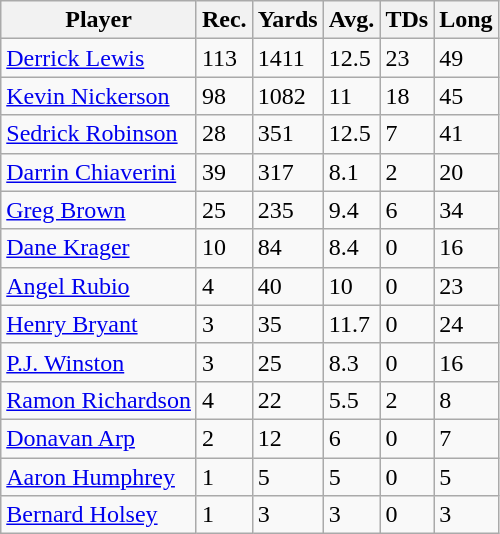<table class="sortable wikitable">
<tr>
<th>Player</th>
<th>Rec.</th>
<th>Yards</th>
<th>Avg.</th>
<th>TDs</th>
<th>Long</th>
</tr>
<tr>
<td><a href='#'>Derrick Lewis</a></td>
<td>113</td>
<td>1411</td>
<td>12.5</td>
<td>23</td>
<td>49</td>
</tr>
<tr>
<td><a href='#'>Kevin Nickerson</a></td>
<td>98</td>
<td>1082</td>
<td>11</td>
<td>18</td>
<td>45</td>
</tr>
<tr>
<td><a href='#'>Sedrick Robinson</a></td>
<td>28</td>
<td>351</td>
<td>12.5</td>
<td>7</td>
<td>41</td>
</tr>
<tr>
<td><a href='#'>Darrin Chiaverini</a></td>
<td>39</td>
<td>317</td>
<td>8.1</td>
<td>2</td>
<td>20</td>
</tr>
<tr>
<td><a href='#'>Greg Brown</a></td>
<td>25</td>
<td>235</td>
<td>9.4</td>
<td>6</td>
<td>34</td>
</tr>
<tr>
<td><a href='#'>Dane Krager</a></td>
<td>10</td>
<td>84</td>
<td>8.4</td>
<td>0</td>
<td>16</td>
</tr>
<tr>
<td><a href='#'>Angel Rubio</a></td>
<td>4</td>
<td>40</td>
<td>10</td>
<td>0</td>
<td>23</td>
</tr>
<tr>
<td><a href='#'>Henry Bryant</a></td>
<td>3</td>
<td>35</td>
<td>11.7</td>
<td>0</td>
<td>24</td>
</tr>
<tr>
<td><a href='#'>P.J. Winston</a></td>
<td>3</td>
<td>25</td>
<td>8.3</td>
<td>0</td>
<td>16</td>
</tr>
<tr>
<td><a href='#'>Ramon Richardson</a></td>
<td>4</td>
<td>22</td>
<td>5.5</td>
<td>2</td>
<td>8</td>
</tr>
<tr>
<td><a href='#'>Donavan Arp</a></td>
<td>2</td>
<td>12</td>
<td>6</td>
<td>0</td>
<td>7</td>
</tr>
<tr>
<td><a href='#'>Aaron Humphrey</a></td>
<td>1</td>
<td>5</td>
<td>5</td>
<td>0</td>
<td>5</td>
</tr>
<tr>
<td><a href='#'>Bernard Holsey</a></td>
<td>1</td>
<td>3</td>
<td>3</td>
<td>0</td>
<td>3</td>
</tr>
</table>
